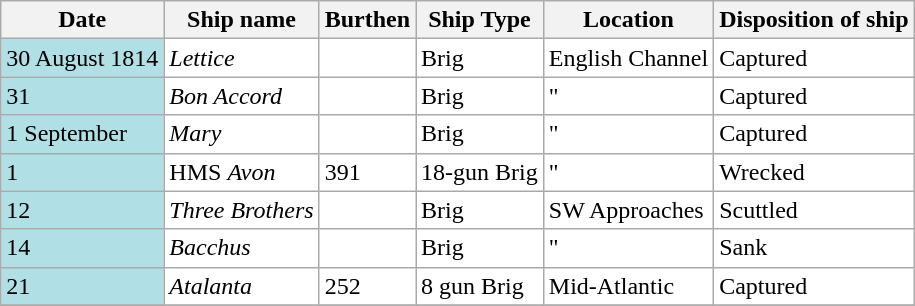<table class="wikitable" style="background:white; color:black">
<tr>
<th>Date</th>
<th>Ship name</th>
<th>Burthen</th>
<th>Ship Type</th>
<th>Location</th>
<th>Disposition of ship</th>
</tr>
<tr>
<td bgcolor="#B0E0E6">30 August 1814</td>
<td><em>Lettice</em></td>
<td></td>
<td>Brig</td>
<td>English Channel</td>
<td>Captured</td>
</tr>
<tr>
<td bgcolor="#B0E0E6">31</td>
<td><em>Bon Accord</em></td>
<td></td>
<td>Brig</td>
<td>"</td>
<td>Captured</td>
</tr>
<tr>
<td bgcolor="#B0E0E6">1 September</td>
<td><em>Mary</em></td>
<td></td>
<td>Brig</td>
<td>"</td>
<td>Captured</td>
</tr>
<tr>
<td bgcolor="#B0E0E6">1</td>
<td>HMS <em>Avon</em></td>
<td>391</td>
<td>18-gun Brig</td>
<td>"</td>
<td>Wrecked</td>
</tr>
<tr>
<td bgcolor="#B0E0E6">12</td>
<td><em>Three Brothers</em></td>
<td></td>
<td>Brig</td>
<td>SW Approaches</td>
<td>Scuttled</td>
</tr>
<tr>
<td bgcolor="#B0E0E6">14</td>
<td><em>Bacchus</em></td>
<td></td>
<td>Brig</td>
<td>"</td>
<td>Sank</td>
</tr>
<tr>
<td bgcolor="#B0E0E6">21</td>
<td><em>Atalanta</em></td>
<td>252</td>
<td>8 gun Brig</td>
<td>Mid-Atlantic</td>
<td>Captured</td>
</tr>
<tr>
</tr>
</table>
